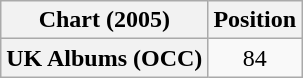<table class="wikitable plainrowheaders" style="text-align:center">
<tr>
<th scope="col">Chart (2005)</th>
<th scope="col">Position</th>
</tr>
<tr>
<th scope="row">UK Albums (OCC)</th>
<td>84</td>
</tr>
</table>
